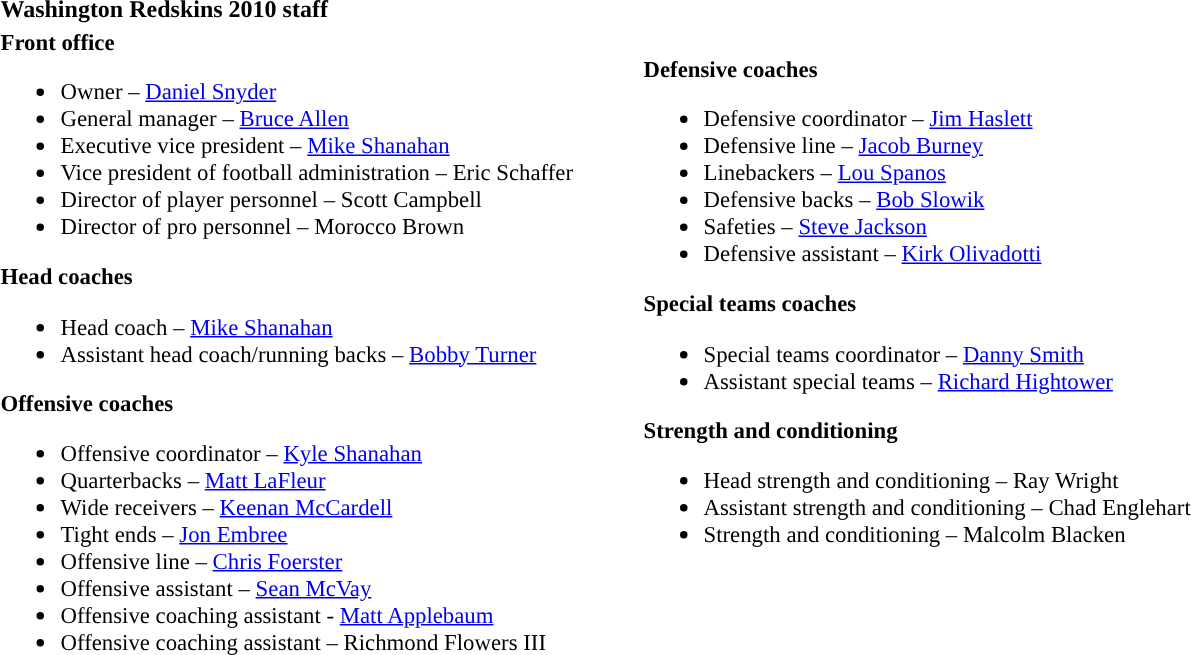<table class="toccolours" style="text-align: left">
<tr>
<th colspan="7">Washington Redskins 2010 staff</th>
</tr>
<tr>
<td style="font-size:95%; vertical-align:top;"><strong>Front office</strong><br><ul><li>Owner – <a href='#'>Daniel Snyder</a></li><li>General manager – <a href='#'>Bruce Allen</a></li><li>Executive vice president – <a href='#'>Mike Shanahan</a></li><li>Vice president of football administration – Eric Schaffer</li><li>Director of player personnel – Scott Campbell</li><li>Director of pro personnel – Morocco Brown</li></ul><strong>Head coaches</strong><ul><li>Head coach – <a href='#'>Mike Shanahan</a></li><li>Assistant head coach/running backs – <a href='#'>Bobby Turner</a></li></ul><strong>Offensive coaches</strong><ul><li>Offensive coordinator – <a href='#'>Kyle Shanahan</a></li><li>Quarterbacks – <a href='#'>Matt LaFleur</a></li><li>Wide receivers – <a href='#'>Keenan McCardell</a></li><li>Tight ends – <a href='#'>Jon Embree</a></li><li>Offensive line – <a href='#'>Chris Foerster</a></li><li>Offensive assistant – <a href='#'>Sean McVay</a></li><li>Offensive coaching assistant - <a href='#'>Matt Applebaum</a></li><li>Offensive coaching assistant – Richmond Flowers III</li></ul></td>
<td width="35"> </td>
<td valign="top"></td>
<td style="font-size:95%; vertical-align:top;"><br><strong>Defensive coaches</strong><ul><li>Defensive coordinator – <a href='#'>Jim Haslett</a></li><li>Defensive line – <a href='#'>Jacob Burney</a></li><li>Linebackers – <a href='#'>Lou Spanos</a></li><li>Defensive backs – <a href='#'>Bob Slowik</a></li><li>Safeties – <a href='#'>Steve Jackson</a></li><li>Defensive assistant – <a href='#'>Kirk Olivadotti</a></li></ul><strong>Special teams coaches</strong><ul><li>Special teams coordinator – <a href='#'>Danny Smith</a></li><li>Assistant special teams – <a href='#'>Richard Hightower</a></li></ul><strong>Strength and conditioning</strong><ul><li>Head strength and conditioning – Ray Wright</li><li>Assistant strength and conditioning – Chad Englehart</li><li>Strength and conditioning – Malcolm Blacken</li></ul></td>
</tr>
</table>
